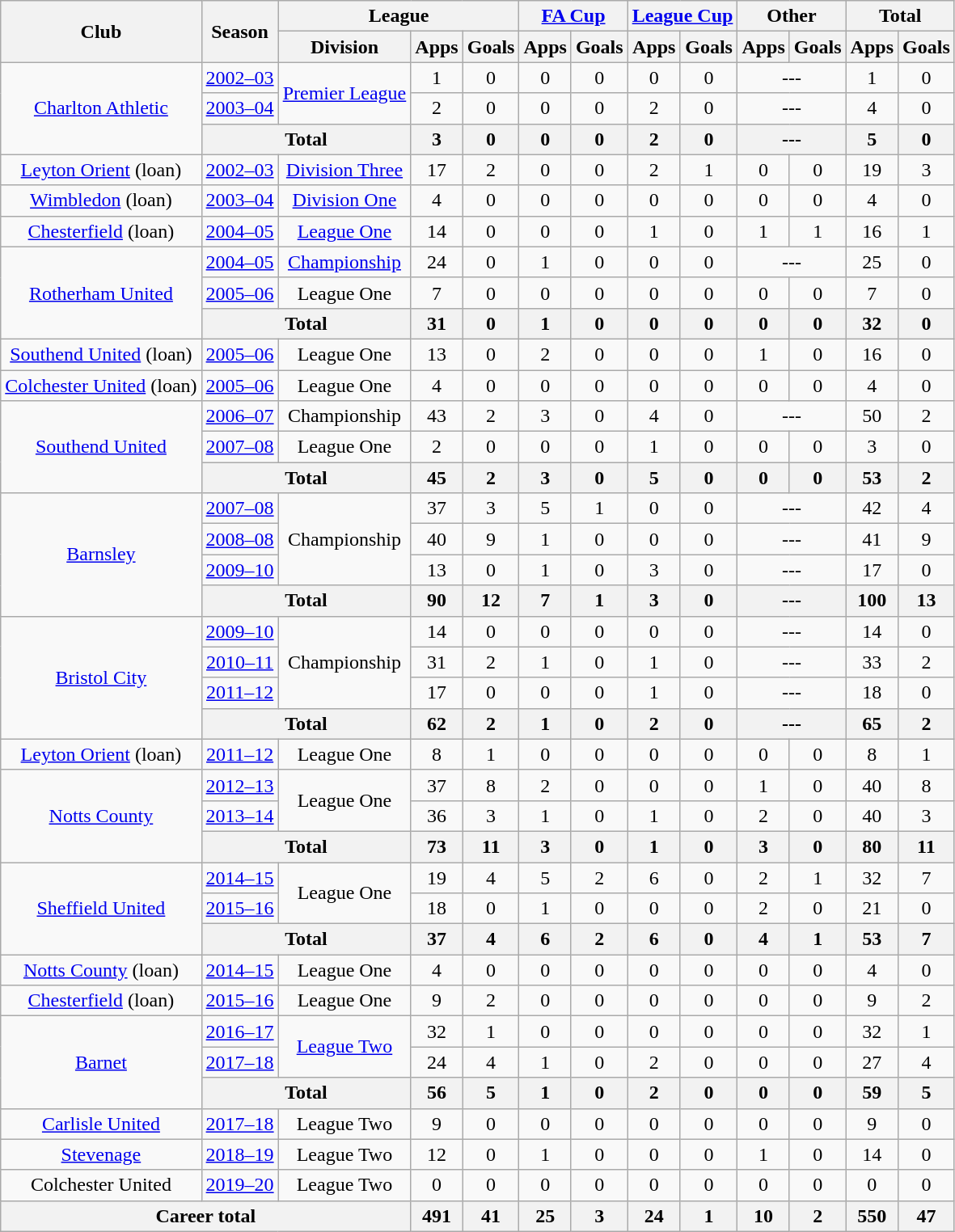<table class="wikitable" style="text-align:center">
<tr>
<th rowspan="2">Club</th>
<th rowspan="2">Season</th>
<th colspan="3">League</th>
<th colspan="2"><a href='#'>FA Cup</a></th>
<th colspan="2"><a href='#'>League Cup</a></th>
<th colspan="2">Other</th>
<th colspan="2">Total</th>
</tr>
<tr>
<th>Division</th>
<th>Apps</th>
<th>Goals</th>
<th>Apps</th>
<th>Goals</th>
<th>Apps</th>
<th>Goals</th>
<th>Apps</th>
<th>Goals</th>
<th>Apps</th>
<th>Goals</th>
</tr>
<tr>
<td rowspan="3"><a href='#'>Charlton Athletic</a></td>
<td><a href='#'>2002–03</a></td>
<td rowspan="2"><a href='#'>Premier League</a></td>
<td>1</td>
<td>0</td>
<td>0</td>
<td>0</td>
<td>0</td>
<td>0</td>
<td colspan="2">---</td>
<td>1</td>
<td>0</td>
</tr>
<tr>
<td><a href='#'>2003–04</a></td>
<td>2</td>
<td>0</td>
<td>0</td>
<td>0</td>
<td>2</td>
<td>0</td>
<td colspan="2">---</td>
<td>4</td>
<td>0</td>
</tr>
<tr>
<th colspan="2">Total</th>
<th>3</th>
<th>0</th>
<th>0</th>
<th>0</th>
<th>2</th>
<th>0</th>
<th colspan="2">---</th>
<th>5</th>
<th>0</th>
</tr>
<tr>
<td><a href='#'>Leyton Orient</a> (loan)</td>
<td><a href='#'>2002–03</a></td>
<td><a href='#'>Division Three</a></td>
<td>17</td>
<td>2</td>
<td>0</td>
<td>0</td>
<td>2</td>
<td>1</td>
<td>0</td>
<td>0</td>
<td>19</td>
<td>3</td>
</tr>
<tr>
<td><a href='#'>Wimbledon</a> (loan)</td>
<td><a href='#'>2003–04</a></td>
<td><a href='#'>Division One</a></td>
<td>4</td>
<td>0</td>
<td>0</td>
<td>0</td>
<td>0</td>
<td>0</td>
<td>0</td>
<td>0</td>
<td>4</td>
<td>0</td>
</tr>
<tr>
<td><a href='#'>Chesterfield</a> (loan)</td>
<td><a href='#'>2004–05</a></td>
<td><a href='#'>League One</a></td>
<td>14</td>
<td>0</td>
<td>0</td>
<td>0</td>
<td>1</td>
<td>0</td>
<td>1</td>
<td>1</td>
<td>16</td>
<td>1</td>
</tr>
<tr>
<td rowspan="3"><a href='#'>Rotherham United</a></td>
<td><a href='#'>2004–05</a></td>
<td><a href='#'>Championship</a></td>
<td>24</td>
<td>0</td>
<td>1</td>
<td>0</td>
<td>0</td>
<td>0</td>
<td colspan="2">---</td>
<td>25</td>
<td>0</td>
</tr>
<tr>
<td><a href='#'>2005–06</a></td>
<td>League One</td>
<td>7</td>
<td>0</td>
<td>0</td>
<td>0</td>
<td>0</td>
<td>0</td>
<td>0</td>
<td>0</td>
<td>7</td>
<td>0</td>
</tr>
<tr>
<th colspan="2">Total</th>
<th>31</th>
<th>0</th>
<th>1</th>
<th>0</th>
<th>0</th>
<th>0</th>
<th>0</th>
<th>0</th>
<th>32</th>
<th>0</th>
</tr>
<tr>
<td><a href='#'>Southend United</a> (loan)</td>
<td><a href='#'>2005–06</a></td>
<td>League One</td>
<td>13</td>
<td>0</td>
<td>2</td>
<td>0</td>
<td>0</td>
<td>0</td>
<td>1</td>
<td>0</td>
<td>16</td>
<td>0</td>
</tr>
<tr>
<td><a href='#'>Colchester United</a> (loan)</td>
<td><a href='#'>2005–06</a></td>
<td>League One</td>
<td>4</td>
<td>0</td>
<td>0</td>
<td>0</td>
<td>0</td>
<td>0</td>
<td>0</td>
<td>0</td>
<td>4</td>
<td>0</td>
</tr>
<tr>
<td rowspan="3"><a href='#'>Southend United</a></td>
<td><a href='#'>2006–07</a></td>
<td>Championship</td>
<td>43</td>
<td>2</td>
<td>3</td>
<td>0</td>
<td>4</td>
<td>0</td>
<td colspan="2">---</td>
<td>50</td>
<td>2</td>
</tr>
<tr>
<td><a href='#'>2007–08</a></td>
<td>League One</td>
<td>2</td>
<td>0</td>
<td>0</td>
<td>0</td>
<td>1</td>
<td>0</td>
<td>0</td>
<td>0</td>
<td>3</td>
<td>0</td>
</tr>
<tr>
<th colspan="2">Total</th>
<th>45</th>
<th>2</th>
<th>3</th>
<th>0</th>
<th>5</th>
<th>0</th>
<th>0</th>
<th>0</th>
<th>53</th>
<th>2</th>
</tr>
<tr>
<td rowspan="4"><a href='#'>Barnsley</a></td>
<td><a href='#'>2007–08</a></td>
<td rowspan="3">Championship</td>
<td>37</td>
<td>3</td>
<td>5</td>
<td>1</td>
<td>0</td>
<td>0</td>
<td colspan="2">---</td>
<td>42</td>
<td>4</td>
</tr>
<tr>
<td><a href='#'>2008–08</a></td>
<td>40</td>
<td>9</td>
<td>1</td>
<td>0</td>
<td>0</td>
<td>0</td>
<td colspan="2">---</td>
<td>41</td>
<td>9</td>
</tr>
<tr>
<td><a href='#'>2009–10</a></td>
<td>13</td>
<td>0</td>
<td>1</td>
<td>0</td>
<td>3</td>
<td>0</td>
<td colspan="2">---</td>
<td>17</td>
<td>0</td>
</tr>
<tr>
<th colspan="2">Total</th>
<th>90</th>
<th>12</th>
<th>7</th>
<th>1</th>
<th>3</th>
<th>0</th>
<th colspan="2">---</th>
<th>100</th>
<th>13</th>
</tr>
<tr>
<td rowspan="4"><a href='#'>Bristol City</a></td>
<td><a href='#'>2009–10</a></td>
<td rowspan="3">Championship</td>
<td>14</td>
<td>0</td>
<td>0</td>
<td>0</td>
<td>0</td>
<td>0</td>
<td colspan="2">---</td>
<td>14</td>
<td>0</td>
</tr>
<tr>
<td><a href='#'>2010–11</a></td>
<td>31</td>
<td>2</td>
<td>1</td>
<td>0</td>
<td>1</td>
<td>0</td>
<td colspan="2">---</td>
<td>33</td>
<td>2</td>
</tr>
<tr>
<td><a href='#'>2011–12</a></td>
<td>17</td>
<td>0</td>
<td>0</td>
<td>0</td>
<td>1</td>
<td>0</td>
<td colspan="2">---</td>
<td>18</td>
<td>0</td>
</tr>
<tr>
<th colspan="2">Total</th>
<th>62</th>
<th>2</th>
<th>1</th>
<th>0</th>
<th>2</th>
<th>0</th>
<th colspan="2">---</th>
<th>65</th>
<th>2</th>
</tr>
<tr>
<td><a href='#'>Leyton Orient</a> (loan)</td>
<td><a href='#'>2011–12</a></td>
<td>League One</td>
<td>8</td>
<td>1</td>
<td>0</td>
<td>0</td>
<td>0</td>
<td>0</td>
<td>0</td>
<td>0</td>
<td>8</td>
<td>1</td>
</tr>
<tr>
<td rowspan="3"><a href='#'>Notts County</a></td>
<td><a href='#'>2012–13</a></td>
<td rowspan="2">League One</td>
<td>37</td>
<td>8</td>
<td>2</td>
<td>0</td>
<td>0</td>
<td>0</td>
<td>1</td>
<td>0</td>
<td>40</td>
<td>8</td>
</tr>
<tr>
<td><a href='#'>2013–14</a></td>
<td>36</td>
<td>3</td>
<td>1</td>
<td>0</td>
<td>1</td>
<td>0</td>
<td>2</td>
<td>0</td>
<td>40</td>
<td>3</td>
</tr>
<tr>
<th colspan="2">Total</th>
<th>73</th>
<th>11</th>
<th>3</th>
<th>0</th>
<th>1</th>
<th>0</th>
<th>3</th>
<th>0</th>
<th>80</th>
<th>11</th>
</tr>
<tr>
<td rowspan="3"><a href='#'>Sheffield United</a></td>
<td><a href='#'>2014–15</a></td>
<td rowspan="2">League One</td>
<td>19</td>
<td>4</td>
<td>5</td>
<td>2</td>
<td>6</td>
<td>0</td>
<td>2</td>
<td>1</td>
<td>32</td>
<td>7</td>
</tr>
<tr>
<td><a href='#'>2015–16</a></td>
<td>18</td>
<td>0</td>
<td>1</td>
<td>0</td>
<td>0</td>
<td>0</td>
<td>2</td>
<td>0</td>
<td>21</td>
<td>0</td>
</tr>
<tr>
<th colspan="2">Total</th>
<th>37</th>
<th>4</th>
<th>6</th>
<th>2</th>
<th>6</th>
<th>0</th>
<th>4</th>
<th>1</th>
<th>53</th>
<th>7</th>
</tr>
<tr>
<td><a href='#'>Notts County</a> (loan)</td>
<td><a href='#'>2014–15</a></td>
<td>League One</td>
<td>4</td>
<td>0</td>
<td>0</td>
<td>0</td>
<td>0</td>
<td>0</td>
<td>0</td>
<td>0</td>
<td>4</td>
<td>0</td>
</tr>
<tr>
<td><a href='#'>Chesterfield</a> (loan)</td>
<td><a href='#'>2015–16</a></td>
<td>League One</td>
<td>9</td>
<td>2</td>
<td>0</td>
<td>0</td>
<td>0</td>
<td>0</td>
<td>0</td>
<td>0</td>
<td>9</td>
<td>2</td>
</tr>
<tr>
<td rowspan="3"><a href='#'>Barnet</a></td>
<td><a href='#'>2016–17</a></td>
<td rowspan="2"><a href='#'>League Two</a></td>
<td>32</td>
<td>1</td>
<td>0</td>
<td>0</td>
<td>0</td>
<td>0</td>
<td>0</td>
<td>0</td>
<td>32</td>
<td>1</td>
</tr>
<tr>
<td><a href='#'>2017–18</a></td>
<td>24</td>
<td>4</td>
<td>1</td>
<td>0</td>
<td>2</td>
<td>0</td>
<td>0</td>
<td>0</td>
<td>27</td>
<td>4</td>
</tr>
<tr>
<th colspan="2">Total</th>
<th>56</th>
<th>5</th>
<th>1</th>
<th>0</th>
<th>2</th>
<th>0</th>
<th>0</th>
<th>0</th>
<th>59</th>
<th>5</th>
</tr>
<tr>
<td><a href='#'>Carlisle United</a></td>
<td><a href='#'>2017–18</a></td>
<td>League Two</td>
<td>9</td>
<td>0</td>
<td>0</td>
<td>0</td>
<td>0</td>
<td>0</td>
<td>0</td>
<td>0</td>
<td>9</td>
<td>0</td>
</tr>
<tr>
<td><a href='#'>Stevenage</a></td>
<td><a href='#'>2018–19</a></td>
<td>League Two</td>
<td>12</td>
<td>0</td>
<td>1</td>
<td>0</td>
<td>0</td>
<td>0</td>
<td>1</td>
<td>0</td>
<td>14</td>
<td>0</td>
</tr>
<tr>
<td>Colchester United</td>
<td><a href='#'>2019–20</a></td>
<td>League Two</td>
<td>0</td>
<td>0</td>
<td>0</td>
<td>0</td>
<td>0</td>
<td>0</td>
<td>0</td>
<td>0</td>
<td>0</td>
<td>0</td>
</tr>
<tr>
<th colspan="3">Career total</th>
<th>491</th>
<th>41</th>
<th>25</th>
<th>3</th>
<th>24</th>
<th>1</th>
<th>10</th>
<th>2</th>
<th>550</th>
<th>47</th>
</tr>
</table>
